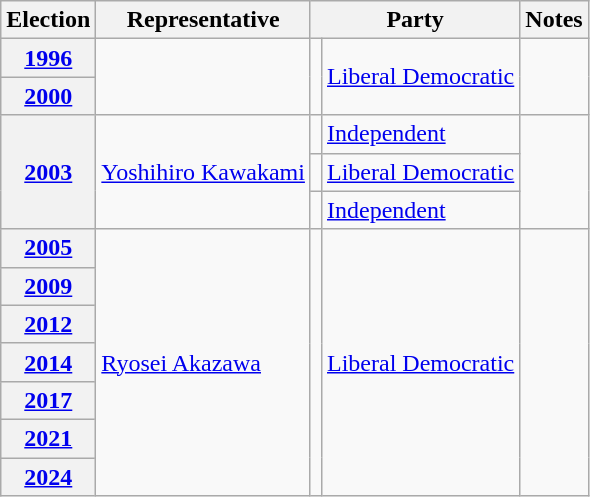<table class=wikitable>
<tr valign=bottom>
<th>Election</th>
<th>Representative</th>
<th colspan="2">Party</th>
<th>Notes</th>
</tr>
<tr>
<th><a href='#'>1996</a></th>
<td rowspan="2"></td>
<td rowspan="2" bgcolor=></td>
<td rowspan="2"><a href='#'>Liberal Democratic</a></td>
<td rowspan="2"></td>
</tr>
<tr>
<th><a href='#'>2000</a></th>
</tr>
<tr>
<th rowspan="3"><a href='#'>2003</a></th>
<td rowspan="3"><a href='#'>Yoshihiro Kawakami</a></td>
<td bgcolor=></td>
<td><a href='#'>Independent</a></td>
<td rowspan="3"></td>
</tr>
<tr>
<td bgcolor=></td>
<td><a href='#'>Liberal Democratic</a></td>
</tr>
<tr>
<td bgcolor=></td>
<td><a href='#'>Independent</a></td>
</tr>
<tr>
<th><a href='#'>2005</a></th>
<td rowspan="7"><a href='#'>Ryosei Akazawa</a></td>
<td rowspan="7" bgcolor=></td>
<td rowspan="7"><a href='#'>Liberal Democratic</a></td>
<td rowspan="7"></td>
</tr>
<tr>
<th><a href='#'>2009</a></th>
</tr>
<tr>
<th><a href='#'>2012</a></th>
</tr>
<tr>
<th><a href='#'>2014</a></th>
</tr>
<tr>
<th><a href='#'>2017</a></th>
</tr>
<tr>
<th><a href='#'>2021</a></th>
</tr>
<tr>
<th><a href='#'>2024</a></th>
</tr>
</table>
